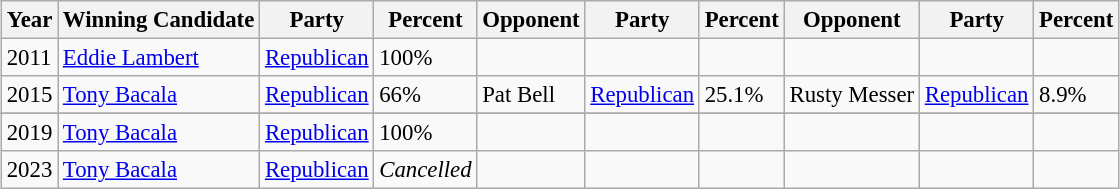<table class="wikitable" style="margin:0.5em auto; font-size:95%;">
<tr>
<th>Year</th>
<th>Winning Candidate</th>
<th>Party</th>
<th>Percent</th>
<th>Opponent</th>
<th>Party</th>
<th>Percent</th>
<th>Opponent</th>
<th>Party</th>
<th>Percent</th>
</tr>
<tr>
<td>2011</td>
<td><a href='#'>Eddie Lambert</a></td>
<td><a href='#'>Republican</a></td>
<td>100%</td>
<td></td>
<td></td>
<td></td>
<td></td>
<td></td>
<td></td>
</tr>
<tr>
<td>2015</td>
<td><a href='#'>Tony Bacala</a></td>
<td><a href='#'>Republican</a></td>
<td>66%</td>
<td>Pat Bell</td>
<td><a href='#'>Republican</a></td>
<td>25.1%</td>
<td>Rusty Messer</td>
<td><a href='#'>Republican</a></td>
<td>8.9%</td>
</tr>
<tr>
</tr>
<tr>
<td>2019</td>
<td><a href='#'>Tony Bacala</a></td>
<td><a href='#'>Republican</a></td>
<td>100%</td>
<td></td>
<td></td>
<td></td>
<td></td>
<td></td>
<td></td>
</tr>
<tr>
<td>2023</td>
<td><a href='#'>Tony Bacala</a></td>
<td><a href='#'>Republican</a></td>
<td><em>Cancelled</em></td>
<td></td>
<td></td>
<td></td>
<td></td>
<td></td>
<td></td>
</tr>
</table>
